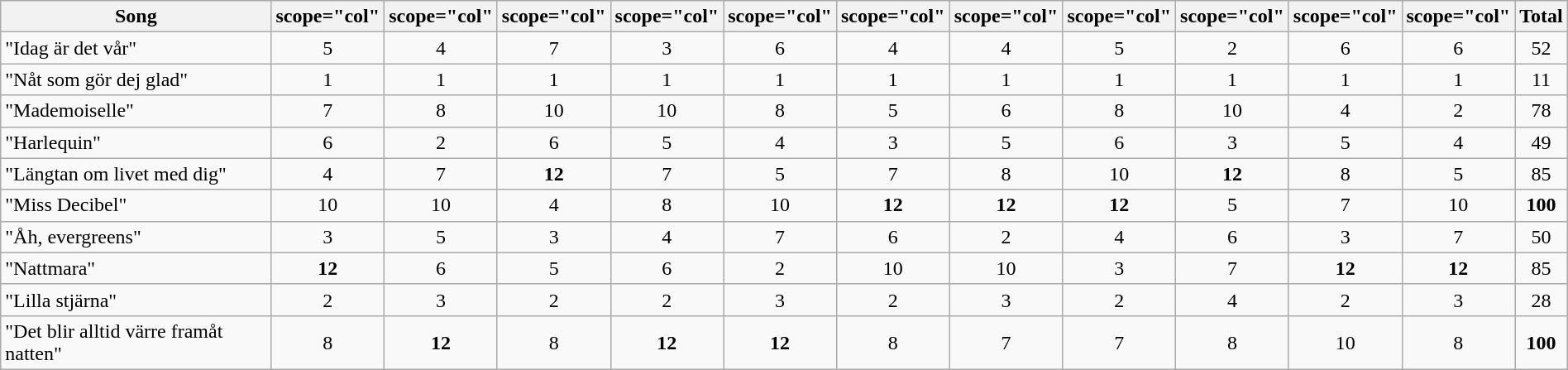<table class="wikitable plainrowheaders" style="margin: 1em auto 1em auto; text-align:center;">
<tr>
<th scope="col">Song</th>
<th>scope="col" </th>
<th>scope="col" </th>
<th>scope="col" </th>
<th>scope="col" </th>
<th>scope="col" </th>
<th>scope="col" </th>
<th>scope="col" </th>
<th>scope="col" </th>
<th>scope="col" </th>
<th>scope="col" </th>
<th>scope="col" </th>
<th scope="col">Total</th>
</tr>
<tr --->
<td align="left">"Idag är det vår"</td>
<td>5</td>
<td>4</td>
<td>7</td>
<td>3</td>
<td>6</td>
<td>4</td>
<td>4</td>
<td>5</td>
<td>2</td>
<td>6</td>
<td>6</td>
<td>52</td>
</tr>
<tr --->
<td align="left">"Nåt som gör dej glad"</td>
<td>1</td>
<td>1</td>
<td>1</td>
<td>1</td>
<td>1</td>
<td>1</td>
<td>1</td>
<td>1</td>
<td>1</td>
<td>1</td>
<td>1</td>
<td>11</td>
</tr>
<tr --->
<td align="left">"Mademoiselle"</td>
<td>7</td>
<td>8</td>
<td>10</td>
<td>10</td>
<td>8</td>
<td>5</td>
<td>6</td>
<td>8</td>
<td>10</td>
<td>4</td>
<td>2</td>
<td>78</td>
</tr>
<tr --->
<td align="left">"Harlequin"</td>
<td>6</td>
<td>2</td>
<td>6</td>
<td>5</td>
<td>4</td>
<td>3</td>
<td>5</td>
<td>6</td>
<td>3</td>
<td>5</td>
<td>4</td>
<td>49</td>
</tr>
<tr --->
<td align="left">"Längtan om livet med dig"</td>
<td>4</td>
<td>7</td>
<td><strong>12</strong></td>
<td>7</td>
<td>5</td>
<td>7</td>
<td>8</td>
<td>10</td>
<td><strong>12</strong></td>
<td>8</td>
<td>5</td>
<td>85</td>
</tr>
<tr --->
<td align="left">"Miss Decibel"</td>
<td>10</td>
<td>10</td>
<td>4</td>
<td>8</td>
<td>10</td>
<td><strong>12</strong></td>
<td><strong>12</strong></td>
<td><strong>12</strong></td>
<td>5</td>
<td>7</td>
<td>10</td>
<td><strong>100</strong></td>
</tr>
<tr --->
<td align="left">"Åh, evergreens"</td>
<td>3</td>
<td>5</td>
<td>3</td>
<td>4</td>
<td>7</td>
<td>6</td>
<td>2</td>
<td>4</td>
<td>6</td>
<td>3</td>
<td>7</td>
<td>50</td>
</tr>
<tr --->
<td align="left">"Nattmara"</td>
<td><strong>12</strong></td>
<td>6</td>
<td>5</td>
<td>6</td>
<td>2</td>
<td>10</td>
<td>10</td>
<td>3</td>
<td>7</td>
<td><strong>12</strong></td>
<td><strong>12</strong></td>
<td>85</td>
</tr>
<tr --->
<td align="left">"Lilla stjärna"</td>
<td>2</td>
<td>3</td>
<td>2</td>
<td>2</td>
<td>3</td>
<td>2</td>
<td>3</td>
<td>2</td>
<td>4</td>
<td>2</td>
<td>3</td>
<td>28</td>
</tr>
<tr --->
<td align="left">"Det blir alltid värre framåt natten"</td>
<td>8</td>
<td><strong>12</strong></td>
<td>8</td>
<td><strong>12</strong></td>
<td><strong>12</strong></td>
<td>8</td>
<td>7</td>
<td>7</td>
<td>8</td>
<td>10</td>
<td>8</td>
<td><strong>100</strong></td>
</tr>
</table>
